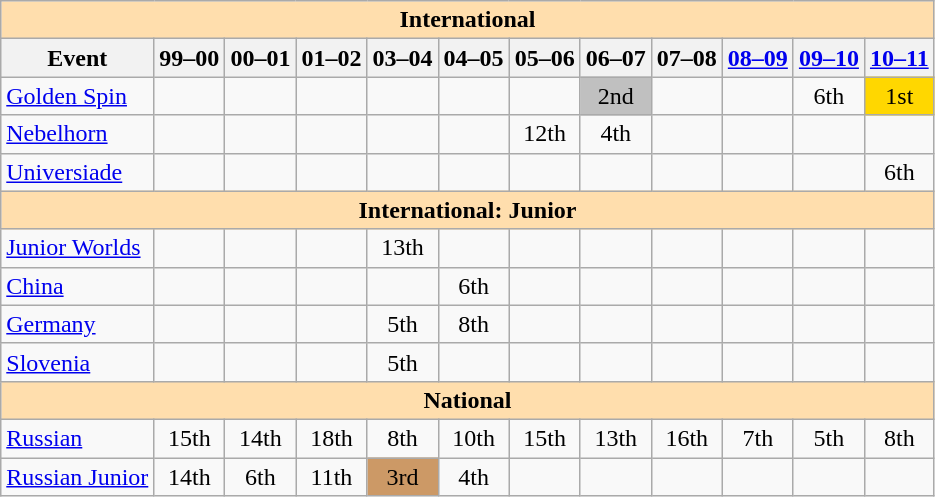<table class="wikitable" style="text-align:center">
<tr>
<th style="background-color: #ffdead; " colspan=12 align=center>International</th>
</tr>
<tr>
<th>Event</th>
<th>99–00</th>
<th>00–01</th>
<th>01–02</th>
<th>03–04</th>
<th>04–05</th>
<th>05–06</th>
<th>06–07</th>
<th>07–08</th>
<th><a href='#'>08–09</a></th>
<th><a href='#'>09–10</a></th>
<th><a href='#'>10–11</a></th>
</tr>
<tr>
<td align=left><a href='#'>Golden Spin</a></td>
<td></td>
<td></td>
<td></td>
<td></td>
<td></td>
<td></td>
<td bgcolor=silver>2nd</td>
<td></td>
<td></td>
<td>6th</td>
<td bgcolor=gold>1st</td>
</tr>
<tr>
<td align=left><a href='#'>Nebelhorn</a></td>
<td></td>
<td></td>
<td></td>
<td></td>
<td></td>
<td>12th</td>
<td>4th</td>
<td></td>
<td></td>
<td></td>
<td></td>
</tr>
<tr>
<td align=left><a href='#'>Universiade</a></td>
<td></td>
<td></td>
<td></td>
<td></td>
<td></td>
<td></td>
<td></td>
<td></td>
<td></td>
<td></td>
<td>6th</td>
</tr>
<tr>
<th style="background-color: #ffdead; " colspan=12 align=center>International: Junior</th>
</tr>
<tr>
<td align=left><a href='#'>Junior Worlds</a></td>
<td></td>
<td></td>
<td></td>
<td>13th</td>
<td></td>
<td></td>
<td></td>
<td></td>
<td></td>
<td></td>
<td></td>
</tr>
<tr>
<td align=left> <a href='#'>China</a></td>
<td></td>
<td></td>
<td></td>
<td></td>
<td>6th</td>
<td></td>
<td></td>
<td></td>
<td></td>
<td></td>
<td></td>
</tr>
<tr>
<td align=left> <a href='#'>Germany</a></td>
<td></td>
<td></td>
<td></td>
<td>5th</td>
<td>8th</td>
<td></td>
<td></td>
<td></td>
<td></td>
<td></td>
<td></td>
</tr>
<tr>
<td align=left> <a href='#'>Slovenia</a></td>
<td></td>
<td></td>
<td></td>
<td>5th</td>
<td></td>
<td></td>
<td></td>
<td></td>
<td></td>
<td></td>
<td></td>
</tr>
<tr>
<th style="background-color: #ffdead; " colspan=12 align=center>National</th>
</tr>
<tr>
<td align=left><a href='#'>Russian</a></td>
<td>15th</td>
<td>14th</td>
<td>18th</td>
<td>8th</td>
<td>10th</td>
<td>15th</td>
<td>13th</td>
<td>16th</td>
<td>7th</td>
<td>5th</td>
<td>8th</td>
</tr>
<tr>
<td align=left><a href='#'>Russian Junior</a></td>
<td>14th</td>
<td>6th</td>
<td>11th</td>
<td bgcolor=cc9966>3rd</td>
<td>4th</td>
<td></td>
<td></td>
<td></td>
<td></td>
<td></td>
<td></td>
</tr>
</table>
